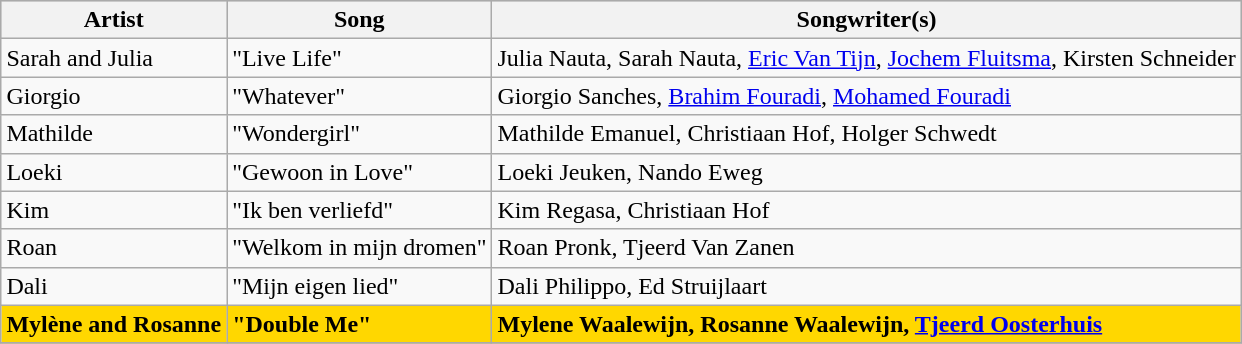<table class="sortable wikitable" style="margin: 1em auto 1em auto">
<tr bgcolor="#CCCCCC">
<th>Artist</th>
<th>Song</th>
<th>Songwriter(s)</th>
</tr>
<tr>
<td>Sarah and Julia</td>
<td>"Live Life"</td>
<td>Julia Nauta, Sarah Nauta, <a href='#'>Eric Van Tijn</a>, <a href='#'>Jochem Fluitsma</a>, Kirsten Schneider</td>
</tr>
<tr>
<td>Giorgio</td>
<td>"Whatever"</td>
<td>Giorgio Sanches, <a href='#'>Brahim Fouradi</a>, <a href='#'>Mohamed Fouradi</a></td>
</tr>
<tr>
<td>Mathilde</td>
<td>"Wondergirl"</td>
<td>Mathilde Emanuel, Christiaan Hof, Holger Schwedt</td>
</tr>
<tr>
<td>Loeki</td>
<td>"Gewoon in Love"</td>
<td>Loeki Jeuken, Nando Eweg</td>
</tr>
<tr>
<td>Kim</td>
<td>"Ik ben verliefd"</td>
<td>Kim Regasa, Christiaan Hof</td>
</tr>
<tr>
<td>Roan</td>
<td>"Welkom in mijn dromen"</td>
<td>Roan Pronk, Tjeerd Van Zanen</td>
</tr>
<tr>
<td>Dali</td>
<td>"Mijn eigen lied"</td>
<td>Dali Philippo, Ed Struijlaart</td>
</tr>
<tr style="font-weight:bold; background:gold;">
<td>Mylène and Rosanne</td>
<td>"Double Me"</td>
<td>Mylene Waalewijn, Rosanne Waalewijn, <a href='#'>Tjeerd Oosterhuis</a></td>
</tr>
<tr>
</tr>
</table>
